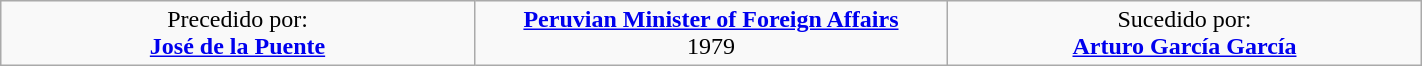<table class="wikitable" align=center width=75% style="margin:1em auto;">
<tr>
<td width="30%" align="center">Precedido por:<br><strong><a href='#'>José de la Puente</a></strong><br></td>
<td width="30%" align="center"><strong><a href='#'>Peruvian Minister of Foreign Affairs</a></strong><br> 1979<br></td>
<td width="30%" align="center">Sucedido por:<br><strong><a href='#'>Arturo García García</a></strong><br></td>
</tr>
</table>
